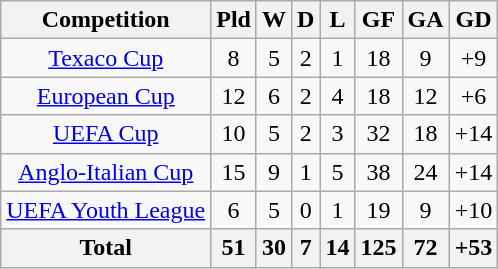<table class="wikitable" style="text-align:center">
<tr>
<th>Competition</th>
<th>Pld</th>
<th>W</th>
<th>D</th>
<th>L</th>
<th>GF</th>
<th>GA</th>
<th>GD</th>
</tr>
<tr>
<td><a href='#'>Texaco Cup</a></td>
<td>8</td>
<td>5</td>
<td>2</td>
<td>1</td>
<td>18</td>
<td>9</td>
<td>+9</td>
</tr>
<tr>
<td><a href='#'>European Cup</a></td>
<td>12</td>
<td>6</td>
<td>2</td>
<td>4</td>
<td>18</td>
<td>12</td>
<td>+6</td>
</tr>
<tr>
<td><a href='#'>UEFA Cup</a></td>
<td>10</td>
<td>5</td>
<td>2</td>
<td>3</td>
<td>32</td>
<td>18</td>
<td>+14</td>
</tr>
<tr>
<td><a href='#'>Anglo-Italian Cup</a></td>
<td>15</td>
<td>9</td>
<td>1</td>
<td>5</td>
<td>38</td>
<td>24</td>
<td>+14</td>
</tr>
<tr>
<td><a href='#'>UEFA Youth League</a></td>
<td>6</td>
<td>5</td>
<td>0</td>
<td>1</td>
<td>19</td>
<td>9</td>
<td>+10</td>
</tr>
<tr>
<th>Total</th>
<th>51</th>
<th>30</th>
<th>7</th>
<th>14</th>
<th>125</th>
<th>72</th>
<th>+53</th>
</tr>
</table>
